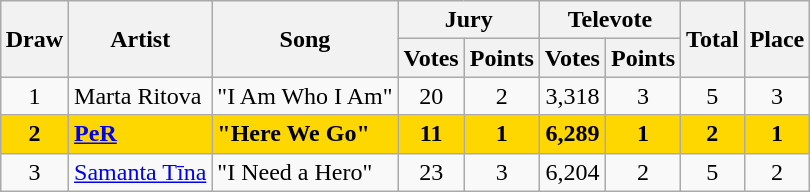<table class="sortable wikitable" style="margin: 1em auto 1em auto; text-align:center">
<tr>
<th rowspan="2">Draw</th>
<th rowspan="2">Artist</th>
<th rowspan="2">Song</th>
<th colspan="2">Jury</th>
<th colspan="2">Televote</th>
<th rowspan="2">Total</th>
<th rowspan="2">Place</th>
</tr>
<tr>
<th>Votes</th>
<th>Points</th>
<th>Votes</th>
<th>Points</th>
</tr>
<tr>
<td>1</td>
<td align="left">Marta Ritova</td>
<td align="left">"I Am Who I Am"</td>
<td>20</td>
<td>2</td>
<td>3,318</td>
<td>3</td>
<td>5</td>
<td>3</td>
</tr>
<tr style="font-weight:bold; background:gold;">
<td>2</td>
<td align="left"><a href='#'>PeR</a></td>
<td align="left">"Here We Go"</td>
<td>11</td>
<td>1</td>
<td>6,289</td>
<td>1</td>
<td>2</td>
<td>1</td>
</tr>
<tr>
<td>3</td>
<td align="left"><a href='#'>Samanta Tīna</a></td>
<td align="left">"I Need a Hero"</td>
<td>23</td>
<td>3</td>
<td>6,204</td>
<td>2</td>
<td>5</td>
<td>2</td>
</tr>
</table>
